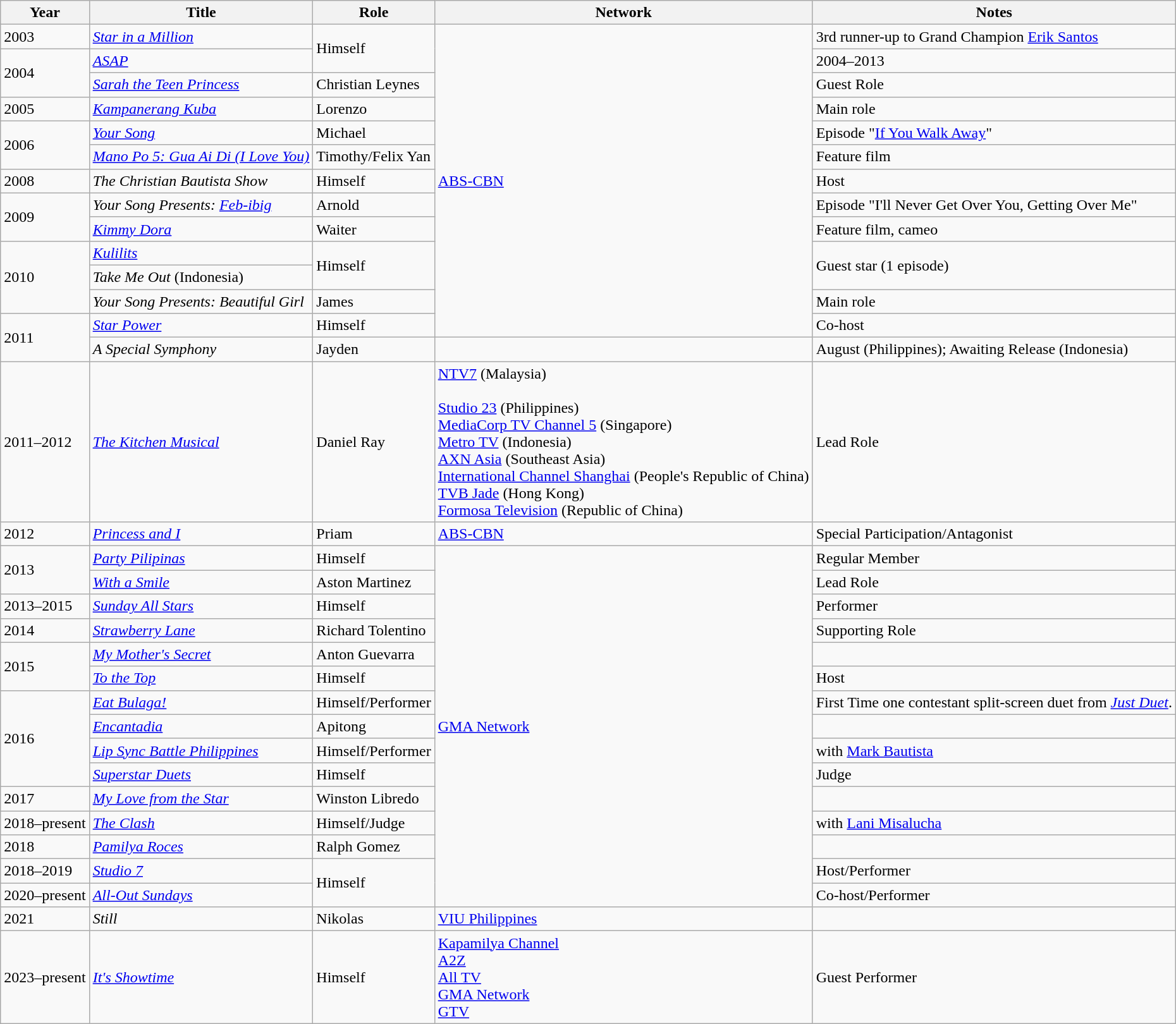<table class="wikitable sortable">
<tr>
<th>Year</th>
<th>Title</th>
<th>Role</th>
<th>Network</th>
<th>Notes</th>
</tr>
<tr>
<td>2003</td>
<td><em><a href='#'>Star in a Million</a></em></td>
<td rowspan="2">Himself</td>
<td rowspan=13><a href='#'>ABS-CBN</a></td>
<td>3rd runner-up to Grand Champion <a href='#'>Erik Santos</a></td>
</tr>
<tr>
<td rowspan="2">2004</td>
<td><em><a href='#'>ASAP</a></em></td>
<td>2004–2013</td>
</tr>
<tr>
<td><em><a href='#'>Sarah the Teen Princess</a></em></td>
<td>Christian Leynes</td>
<td>Guest Role</td>
</tr>
<tr>
<td>2005</td>
<td><em><a href='#'>Kampanerang Kuba</a></em></td>
<td>Lorenzo</td>
<td>Main role</td>
</tr>
<tr>
<td rowspan="2">2006</td>
<td><em><a href='#'>Your Song</a></em></td>
<td>Michael</td>
<td>Episode "<a href='#'>If You Walk Away</a>"</td>
</tr>
<tr>
<td><em><a href='#'>Mano Po 5: Gua Ai Di (I Love You)</a></em></td>
<td>Timothy/Felix Yan</td>
<td>Feature film</td>
</tr>
<tr>
<td>2008</td>
<td><em>The Christian Bautista Show</em></td>
<td>Himself</td>
<td>Host</td>
</tr>
<tr>
<td rowspan="2">2009</td>
<td><em>Your Song Presents: <a href='#'>Feb-ibig</a></em></td>
<td>Arnold</td>
<td>Episode "I'll Never Get Over You, Getting Over Me"</td>
</tr>
<tr>
<td><em><a href='#'>Kimmy Dora</a></em></td>
<td>Waiter</td>
<td>Feature film, cameo</td>
</tr>
<tr>
<td rowspan=3>2010</td>
<td><em><a href='#'>Kulilits</a></em></td>
<td rowspan="2">Himself</td>
<td rowspan="2">Guest star (1 episode)</td>
</tr>
<tr>
<td><em>Take Me Out</em> (Indonesia)</td>
</tr>
<tr>
<td><em>Your Song Presents: Beautiful Girl</em></td>
<td>James</td>
<td>Main role</td>
</tr>
<tr>
<td rowspan=2>2011</td>
<td><em><a href='#'>Star Power</a></em></td>
<td>Himself</td>
<td>Co-host</td>
</tr>
<tr>
<td><em>A Special Symphony</em></td>
<td>Jayden</td>
<td></td>
<td>August (Philippines); Awaiting Release (Indonesia)</td>
</tr>
<tr>
<td>2011–2012</td>
<td><em><a href='#'>The Kitchen Musical</a></em></td>
<td>Daniel Ray</td>
<td><a href='#'>NTV7</a> (Malaysia) <br><br><a href='#'>Studio 23</a> (Philippines) <br>
<a href='#'>MediaCorp TV Channel 5</a> (Singapore) <br>
<a href='#'>Metro TV</a> (Indonesia) <br>
<a href='#'>AXN Asia</a> (Southeast Asia) <br>
<a href='#'>International Channel Shanghai</a> (People's Republic of China) <br>
<a href='#'>TVB Jade</a> (Hong Kong) <br>
<a href='#'>Formosa Television</a> (Republic of China)</td>
<td>Lead Role</td>
</tr>
<tr>
<td rowspan=1>2012</td>
<td><em><a href='#'>Princess and I</a></em></td>
<td>Priam</td>
<td><a href='#'>ABS-CBN</a></td>
<td>Special Participation/Antagonist</td>
</tr>
<tr>
<td rowspan="2">2013</td>
<td><em><a href='#'>Party Pilipinas</a></em></td>
<td>Himself</td>
<td rowspan="15"><a href='#'>GMA Network</a></td>
<td>Regular Member</td>
</tr>
<tr>
<td><em><a href='#'>With a Smile</a></em></td>
<td>Aston Martinez</td>
<td>Lead Role</td>
</tr>
<tr>
<td>2013–2015</td>
<td><em><a href='#'>Sunday All Stars</a></em></td>
<td>Himself</td>
<td>Performer</td>
</tr>
<tr>
<td>2014</td>
<td><em><a href='#'>Strawberry Lane</a></em></td>
<td>Richard Tolentino</td>
<td>Supporting Role</td>
</tr>
<tr>
<td rowspan=2>2015</td>
<td><em><a href='#'>My Mother's Secret</a></em></td>
<td>Anton Guevarra</td>
<td></td>
</tr>
<tr>
<td><em><a href='#'>To the Top</a></em></td>
<td>Himself</td>
<td>Host</td>
</tr>
<tr>
<td rowspan="4">2016</td>
<td><em><a href='#'>Eat Bulaga!</a></em></td>
<td>Himself/Performer</td>
<td>First Time one contestant split-screen duet from <em><a href='#'>Just Duet</a></em>.</td>
</tr>
<tr>
<td><em><a href='#'>Encantadia</a></em></td>
<td>Apitong</td>
<td></td>
</tr>
<tr>
<td><em><a href='#'>Lip Sync Battle Philippines</a></em></td>
<td>Himself/Performer</td>
<td>with <a href='#'>Mark Bautista</a></td>
</tr>
<tr>
<td><em><a href='#'>Superstar Duets</a></em></td>
<td>Himself</td>
<td>Judge</td>
</tr>
<tr>
<td>2017</td>
<td><em><a href='#'>My Love from the Star</a></em></td>
<td>Winston Libredo</td>
<td></td>
</tr>
<tr>
<td>2018–present</td>
<td><em><a href='#'>The Clash</a></em></td>
<td>Himself/Judge</td>
<td>with <a href='#'>Lani Misalucha</a></td>
</tr>
<tr>
<td>2018</td>
<td><em><a href='#'>Pamilya Roces</a></em></td>
<td>Ralph Gomez</td>
<td></td>
</tr>
<tr>
<td>2018–2019</td>
<td><em><a href='#'>Studio 7</a></em></td>
<td rowspan="2">Himself</td>
<td>Host/Performer</td>
</tr>
<tr>
<td>2020–present</td>
<td><em><a href='#'>All-Out Sundays</a></em></td>
<td>Co-host/Performer</td>
</tr>
<tr>
<td>2021</td>
<td><em>Still</em></td>
<td>Nikolas</td>
<td><a href='#'>VIU Philippines</a></td>
<td></td>
</tr>
<tr>
<td>2023–present</td>
<td><em><a href='#'>It's Showtime</a></em></td>
<td>Himself</td>
<td><a href='#'>Kapamilya Channel</a><br><a href='#'>A2Z</a><br><a href='#'>All TV</a><br><a href='#'>GMA Network</a><br><a href='#'>GTV</a></td>
<td>Guest Performer</td>
</tr>
</table>
